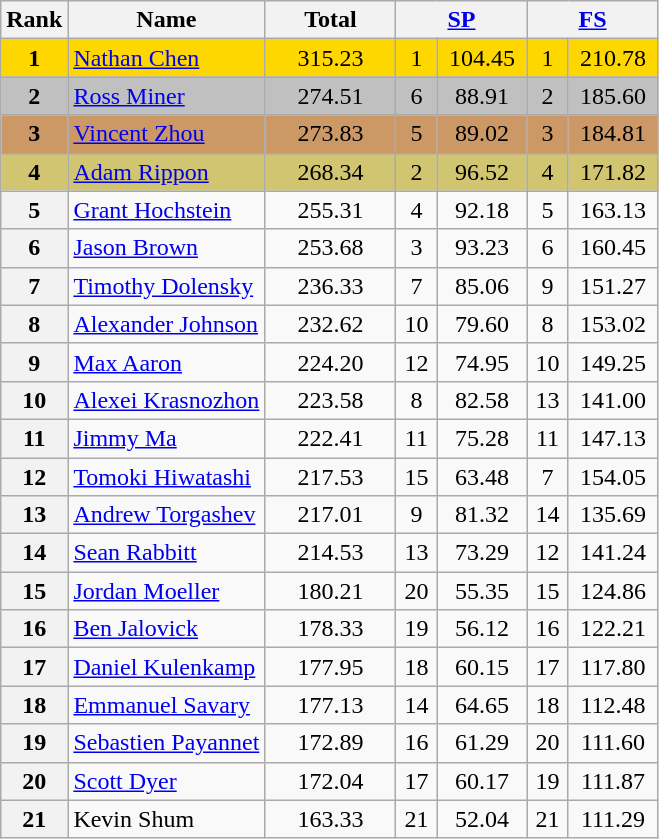<table class="wikitable sortable">
<tr>
<th>Rank</th>
<th>Name</th>
<th width="80px">Total</th>
<th colspan="2" width="80px"><a href='#'>SP</a></th>
<th colspan="2" width="80px"><a href='#'>FS</a></th>
</tr>
<tr bgcolor="gold">
<td align="center"><strong>1</strong></td>
<td><a href='#'>Nathan Chen</a></td>
<td align="center">315.23</td>
<td align="center">1</td>
<td align="center">104.45</td>
<td align="center">1</td>
<td align="center">210.78</td>
</tr>
<tr bgcolor="silver">
<td align="center"><strong>2</strong></td>
<td><a href='#'>Ross Miner</a></td>
<td align="center">274.51</td>
<td align="center">6</td>
<td align="center">88.91</td>
<td align="center">2</td>
<td align="center">185.60</td>
</tr>
<tr bgcolor="cc9966">
<td align="center"><strong>3</strong></td>
<td><a href='#'>Vincent Zhou</a></td>
<td align="center">273.83</td>
<td align="center">5</td>
<td align="center">89.02</td>
<td align="center">3</td>
<td align="center">184.81</td>
</tr>
<tr bgcolor="#d1c571">
<td align="center"><strong>4</strong></td>
<td><a href='#'>Adam Rippon</a></td>
<td align="center">268.34</td>
<td align="center">2</td>
<td align="center">96.52</td>
<td align="center">4</td>
<td align="center">171.82</td>
</tr>
<tr>
<th>5</th>
<td><a href='#'>Grant Hochstein</a></td>
<td align="center">255.31</td>
<td align="center">4</td>
<td align="center">92.18</td>
<td align="center">5</td>
<td align="center">163.13</td>
</tr>
<tr>
<th>6</th>
<td><a href='#'>Jason Brown</a></td>
<td align="center">253.68</td>
<td align="center">3</td>
<td align="center">93.23</td>
<td align="center">6</td>
<td align="center">160.45</td>
</tr>
<tr>
<th>7</th>
<td><a href='#'>Timothy Dolensky</a></td>
<td align="center">236.33</td>
<td align="center">7</td>
<td align="center">85.06</td>
<td align="center">9</td>
<td align="center">151.27</td>
</tr>
<tr>
<th>8</th>
<td><a href='#'>Alexander Johnson</a></td>
<td align="center">232.62</td>
<td align="center">10</td>
<td align="center">79.60</td>
<td align="center">8</td>
<td align="center">153.02</td>
</tr>
<tr>
<th>9</th>
<td><a href='#'>Max Aaron</a></td>
<td align="center">224.20</td>
<td align="center">12</td>
<td align="center">74.95</td>
<td align="center">10</td>
<td align="center">149.25</td>
</tr>
<tr>
<th>10</th>
<td><a href='#'>Alexei Krasnozhon</a></td>
<td align="center">223.58</td>
<td align="center">8</td>
<td align="center">82.58</td>
<td align="center">13</td>
<td align="center">141.00</td>
</tr>
<tr>
<th>11</th>
<td><a href='#'>Jimmy Ma</a></td>
<td align="center">222.41</td>
<td align="center">11</td>
<td align="center">75.28</td>
<td align="center">11</td>
<td align="center">147.13</td>
</tr>
<tr>
<th>12</th>
<td><a href='#'>Tomoki Hiwatashi</a></td>
<td align="center">217.53</td>
<td align="center">15</td>
<td align="center">63.48</td>
<td align="center">7</td>
<td align="center">154.05</td>
</tr>
<tr>
<th>13</th>
<td><a href='#'>Andrew Torgashev</a></td>
<td align="center">217.01</td>
<td align="center">9</td>
<td align="center">81.32</td>
<td align="center">14</td>
<td align="center">135.69</td>
</tr>
<tr>
<th>14</th>
<td><a href='#'>Sean Rabbitt</a></td>
<td align="center">214.53</td>
<td align="center">13</td>
<td align="center">73.29</td>
<td align="center">12</td>
<td align="center">141.24</td>
</tr>
<tr>
<th>15</th>
<td><a href='#'>Jordan Moeller</a></td>
<td align="center">180.21</td>
<td align="center">20</td>
<td align="center">55.35</td>
<td align="center">15</td>
<td align="center">124.86</td>
</tr>
<tr>
<th>16</th>
<td><a href='#'>Ben Jalovick</a></td>
<td align="center">178.33</td>
<td align="center">19</td>
<td align="center">56.12</td>
<td align="center">16</td>
<td align="center">122.21</td>
</tr>
<tr>
<th>17</th>
<td><a href='#'>Daniel Kulenkamp</a></td>
<td align="center">177.95</td>
<td align="center">18</td>
<td align="center">60.15</td>
<td align="center">17</td>
<td align="center">117.80</td>
</tr>
<tr>
<th>18</th>
<td><a href='#'>Emmanuel Savary</a></td>
<td align="center">177.13</td>
<td align="center">14</td>
<td align="center">64.65</td>
<td align="center">18</td>
<td align="center">112.48</td>
</tr>
<tr>
<th>19</th>
<td><a href='#'>Sebastien Payannet</a></td>
<td align="center">172.89</td>
<td align="center">16</td>
<td align="center">61.29</td>
<td align="center">20</td>
<td align="center">111.60</td>
</tr>
<tr>
<th>20</th>
<td><a href='#'>Scott Dyer</a></td>
<td align="center">172.04</td>
<td align="center">17</td>
<td align="center">60.17</td>
<td align="center">19</td>
<td align="center">111.87</td>
</tr>
<tr>
<th>21</th>
<td>Kevin Shum</td>
<td align="center">163.33</td>
<td align="center">21</td>
<td align="center">52.04</td>
<td align="center">21</td>
<td align="center">111.29</td>
</tr>
</table>
